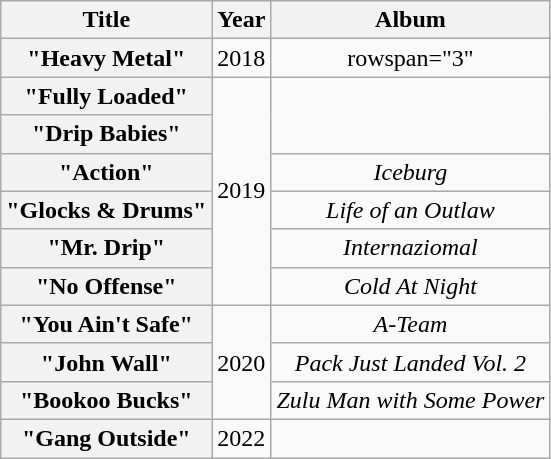<table class="wikitable plainrowheaders" style="text-align:center;">
<tr>
<th scope="col">Title</th>
<th scope="col">Year</th>
<th scope="col">Album</th>
</tr>
<tr>
<th scope="row">"Heavy Metal"<br></th>
<td>2018</td>
<td>rowspan="3" </td>
</tr>
<tr>
<th scope="row">"Fully Loaded"<br></th>
<td rowspan="6">2019</td>
</tr>
<tr>
<th scope="row">"Drip Babies"<br></th>
</tr>
<tr>
<th scope="row">"Action"<br></th>
<td><em>Iceburg</em></td>
</tr>
<tr>
<th scope="row">"Glocks & Drums"<br></th>
<td><em>Life of an Outlaw</em></td>
</tr>
<tr>
<th scope="row">"Mr. Drip"<br></th>
<td><em>Internaziomal</em></td>
</tr>
<tr>
<th scope="row">"No Offense"<br></th>
<td><em>Cold At Night</em></td>
</tr>
<tr>
<th scope="row">"You Ain't Safe"<br></th>
<td rowspan="3">2020</td>
<td><em>A-Team</em></td>
</tr>
<tr>
<th scope="row">"John Wall"<br></th>
<td><em>Pack Just Landed Vol. 2</em></td>
</tr>
<tr>
<th scope="row">"Bookoo Bucks"<br></th>
<td><em>Zulu Man with Some Power</em></td>
</tr>
<tr>
<th scope="row">"Gang Outside"<br></th>
<td>2022</td>
<td></td>
</tr>
</table>
